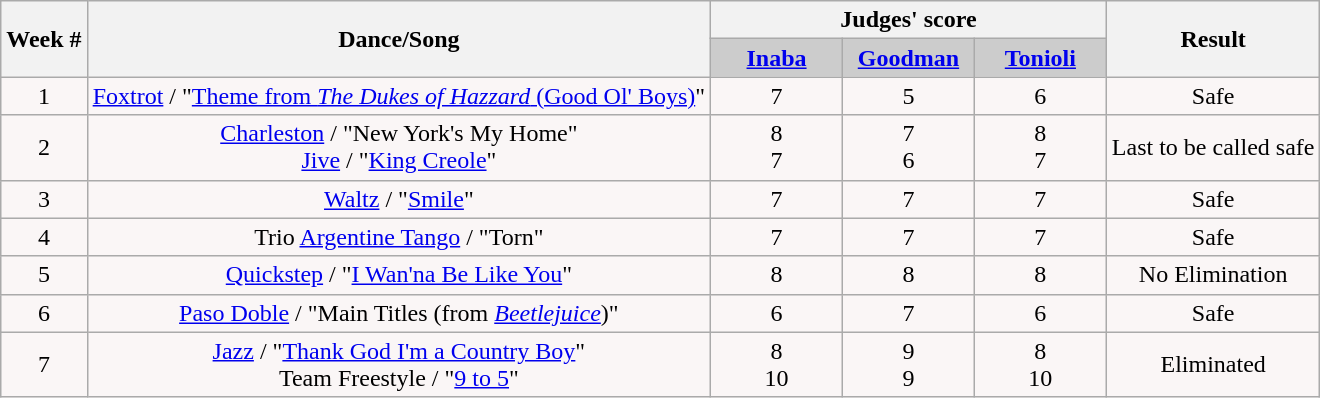<table class="wikitable">
<tr style="text-align: center;">
<th rowspan="2">Week #</th>
<th rowspan="2">Dance/Song</th>
<th colspan="3">Judges' score</th>
<th rowspan="2">Result</th>
</tr>
<tr style="text-align: center; background: #ccc;">
<td style="width:10%; "><strong><a href='#'>Inaba</a></strong></td>
<td style="width:10%; "><strong><a href='#'>Goodman</a></strong></td>
<td style="width:10%; "><strong><a href='#'>Tonioli</a></strong></td>
</tr>
<tr style="text-align:center; background: #faf6f6;">
<td>1</td>
<td><a href='#'>Foxtrot</a> / "<a href='#'>Theme from <em>The Dukes of Hazzard</em> (Good Ol' Boys)</a>"</td>
<td>7</td>
<td>5</td>
<td>6</td>
<td>Safe</td>
</tr>
<tr style="text-align:center; background: #faf6f6;">
<td>2</td>
<td><a href='#'>Charleston</a> / "New York's My Home"<br><a href='#'>Jive</a> / "<a href='#'>King Creole</a>"</td>
<td>8<br>7</td>
<td>7<br>6</td>
<td>8<br>7</td>
<td>Last to be called safe</td>
</tr>
<tr style="text-align:center; background: #faf6f6;">
<td>3</td>
<td><a href='#'>Waltz</a> / "<a href='#'>Smile</a>"</td>
<td>7</td>
<td>7</td>
<td>7</td>
<td>Safe</td>
</tr>
<tr style="text-align:center; background: #faf6f6;">
<td>4</td>
<td>Trio <a href='#'>Argentine Tango</a> / "Torn"</td>
<td>7</td>
<td>7</td>
<td>7</td>
<td>Safe</td>
</tr>
<tr style="text-align:center; background: #faf6f6;">
<td>5</td>
<td><a href='#'>Quickstep</a> / "<a href='#'>I Wan'na Be Like You</a>"</td>
<td>8</td>
<td>8</td>
<td>8</td>
<td>No Elimination</td>
</tr>
<tr style="text-align:center; background: #faf6f6;">
<td>6</td>
<td><a href='#'>Paso Doble</a> / "Main Titles (from <em><a href='#'>Beetlejuice</a></em>)"</td>
<td>6</td>
<td>7</td>
<td>6</td>
<td>Safe</td>
</tr>
<tr style="text-align:center; background: #faf6f6;">
<td>7</td>
<td><a href='#'>Jazz</a> / "<a href='#'>Thank God I'm a Country Boy</a>"<br>Team Freestyle / "<a href='#'>9 to 5</a>"</td>
<td>8<br>10</td>
<td>9<br>9</td>
<td>8<br>10</td>
<td>Eliminated</td>
</tr>
</table>
